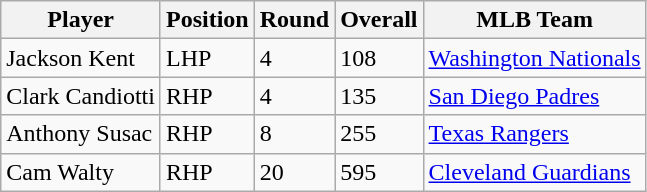<table class="wikitable">
<tr>
<th>Player</th>
<th>Position</th>
<th>Round</th>
<th>Overall</th>
<th>MLB Team</th>
</tr>
<tr>
<td>Jackson Kent</td>
<td>LHP</td>
<td>4</td>
<td>108</td>
<td><a href='#'>Washington Nationals</a></td>
</tr>
<tr>
<td>Clark Candiotti</td>
<td>RHP</td>
<td>4</td>
<td>135</td>
<td><a href='#'>San Diego Padres</a></td>
</tr>
<tr>
<td>Anthony Susac</td>
<td>RHP</td>
<td>8</td>
<td>255</td>
<td><a href='#'>Texas Rangers</a></td>
</tr>
<tr>
<td>Cam Walty</td>
<td>RHP</td>
<td>20</td>
<td>595</td>
<td><a href='#'>Cleveland Guardians</a></td>
</tr>
</table>
